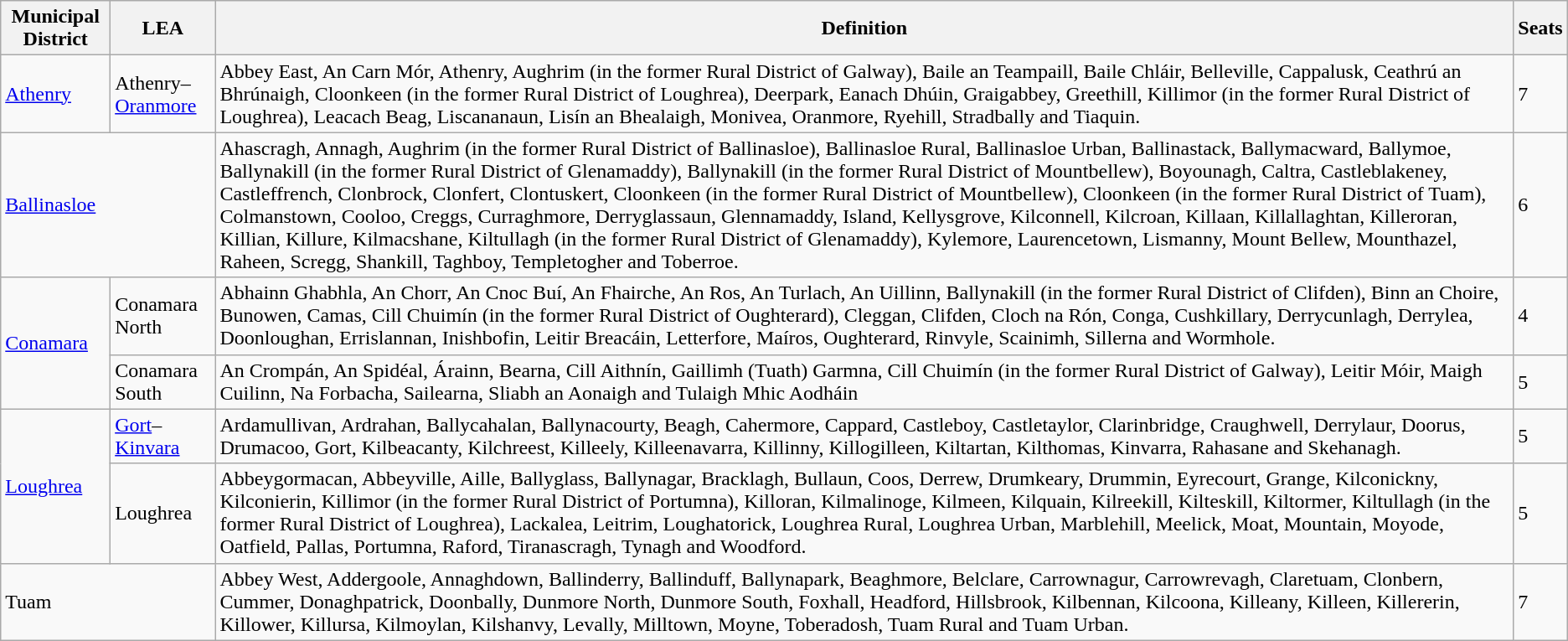<table class="wikitable">
<tr>
<th>Municipal District</th>
<th>LEA</th>
<th>Definition</th>
<th>Seats</th>
</tr>
<tr>
<td><a href='#'>Athenry</a></td>
<td>Athenry–<a href='#'>Oranmore</a></td>
<td>Abbey East, An Carn Mór, Athenry, Aughrim (in the former Rural District of Galway), Baile an Teampaill, Baile Chláir, Belleville, Cappalusk, Ceathrú an Bhrúnaigh, Cloonkeen (in the former Rural District of Loughrea), Deerpark, Eanach Dhúin, Graigabbey, Greethill, Killimor (in the former Rural District of Loughrea), Leacach Beag, Liscananaun, Lisín an Bhealaigh, Monivea, Oranmore, Ryehill, Stradbally and Tiaquin.</td>
<td>7</td>
</tr>
<tr>
<td colspan=2><a href='#'>Ballinasloe</a></td>
<td>Ahascragh, Annagh, Aughrim (in the former Rural District of Ballinasloe), Ballinasloe Rural, Ballinasloe Urban, Ballinastack, Ballymacward, Ballymoe, Ballynakill (in the former Rural District of Glenamaddy), Ballynakill (in the former Rural District of Mountbellew), Boyounagh, Caltra, Castleblakeney, Castleffrench, Clonbrock, Clonfert, Clontuskert, Cloonkeen (in the former Rural District of Mountbellew), Cloonkeen (in the former Rural District of Tuam), Colmanstown, Cooloo, Creggs, Curraghmore, Derryglassaun, Glennamaddy, Island, Kellysgrove, Kilconnell, Kilcroan, Killaan, Killallaghtan, Killeroran, Killian, Killure, Kilmacshane, Kiltullagh (in the former Rural District of Glenamaddy), Kylemore, Laurencetown, Lismanny, Mount Bellew, Mounthazel, Raheen, Scregg, Shankill, Taghboy, Templetogher and Toberroe.</td>
<td>6</td>
</tr>
<tr>
<td rowspan=2><a href='#'>Conamara</a></td>
<td>Conamara North</td>
<td>Abhainn Ghabhla, An Chorr, An Cnoc Buí, An Fhairche, An Ros, An Turlach, An Uillinn, Ballynakill (in the former Rural District of Clifden), Binn an Choire, Bunowen, Camas, Cill Chuimín (in the former Rural District of Oughterard), Cleggan, Clifden, Cloch na Rón, Conga, Cushkillary, Derrycunlagh, Derrylea, Doonloughan, Errislannan, Inishbofin, Leitir Breacáin, Letterfore, Maíros, Oughterard, Rinvyle, Scainimh, Sillerna and Wormhole.</td>
<td>4</td>
</tr>
<tr>
<td>Conamara South</td>
<td>An Crompán, An Spidéal, Árainn, Bearna, Cill Aithnín, Gaillimh (Tuath) Garmna, Cill Chuimín (in the former Rural District of Galway), Leitir Móir, Maigh Cuilinn, Na Forbacha, Sailearna, Sliabh an Aonaigh and Tulaigh Mhic Aodháin</td>
<td>5</td>
</tr>
<tr>
<td rowspan=2><a href='#'>Loughrea</a></td>
<td><a href='#'>Gort</a>–<a href='#'>Kinvara</a></td>
<td>Ardamullivan, Ardrahan, Ballycahalan, Ballynacourty, Beagh, Cahermore, Cappard, Castleboy, Castletaylor, Clarinbridge, Craughwell, Derrylaur, Doorus, Drumacoo, Gort, Kilbeacanty, Kilchreest, Killeely, Killeenavarra, Killinny, Killogilleen, Kiltartan, Kilthomas, Kinvarra, Rahasane and Skehanagh.</td>
<td>5</td>
</tr>
<tr>
<td>Loughrea</td>
<td>Abbeygormacan, Abbeyville, Aille, Ballyglass, Ballynagar, Bracklagh, Bullaun, Coos, Derrew, Drumkeary, Drummin, Eyrecourt, Grange, Kilconickny, Kilconierin, Killimor (in the former Rural District of Portumna), Killoran, Kilmalinoge, Kilmeen, Kilquain, Kilreekill, Kilteskill, Kiltormer, Kiltullagh (in the former Rural District of Loughrea), Lackalea, Leitrim, Loughatorick, Loughrea Rural, Loughrea Urban, Marblehill, Meelick, Moat, Mountain, Moyode, Oatfield, Pallas, Portumna, Raford, Tiranascragh, Tynagh and Woodford.</td>
<td>5</td>
</tr>
<tr>
<td colspan=2>Tuam</td>
<td>Abbey West, Addergoole, Annaghdown, Ballinderry, Ballinduff, Ballynapark, Beaghmore, Belclare, Carrownagur, Carrowrevagh, Claretuam, Clonbern, Cummer, Donaghpatrick, Doonbally, Dunmore North, Dunmore South, Foxhall, Headford, Hillsbrook, Kilbennan, Kilcoona, Killeany, Killeen, Killererin, Killower, Killursa, Kilmoylan, Kilshanvy, Levally, Milltown, Moyne, Toberadosh, Tuam Rural and Tuam Urban.</td>
<td>7</td>
</tr>
</table>
